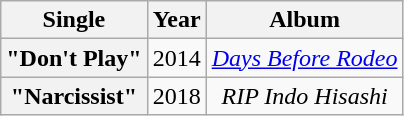<table class="wikitable plainrowheaders" style="text-align:center;">
<tr>
<th scope="col">Single</th>
<th scope="col">Year</th>
<th scope="col">Album</th>
</tr>
<tr>
<th scope="row">"Don't Play"<br></th>
<td>2014</td>
<td><em><a href='#'>Days Before Rodeo</a></em></td>
</tr>
<tr>
<th scope="row">"Narcissist"<br></th>
<td>2018</td>
<td><em>RIP Indo Hisashi</em></td>
</tr>
</table>
